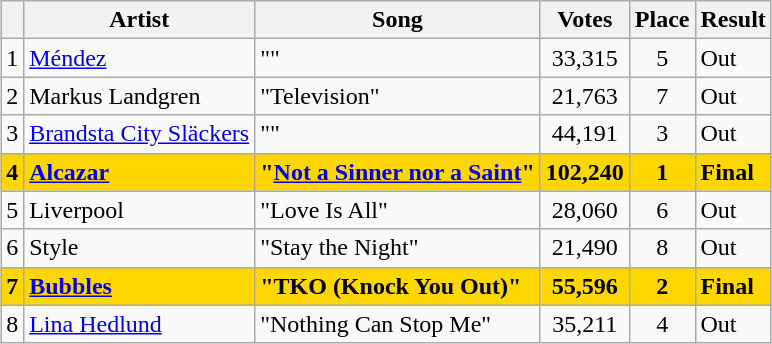<table class="sortable wikitable" style="margin: 1em auto 1em auto; text-align:center;">
<tr>
<th></th>
<th>Artist</th>
<th>Song</th>
<th>Votes</th>
<th>Place</th>
<th class="unsortable">Result</th>
</tr>
<tr>
<td>1</td>
<td align="left"><a href='#'>Méndez</a></td>
<td align="left">""</td>
<td>33,315</td>
<td>5</td>
<td align="left">Out</td>
</tr>
<tr>
<td>2</td>
<td align="left">Markus Landgren</td>
<td align="left">"Television"</td>
<td>21,763</td>
<td>7</td>
<td align="left">Out</td>
</tr>
<tr>
<td>3</td>
<td align="left"><a href='#'>Brandsta City Släckers</a></td>
<td align="left">""</td>
<td>44,191</td>
<td>3</td>
<td align="left">Out</td>
</tr>
<tr style="background:gold;">
<td><strong>4</strong></td>
<td align="left"><strong><a href='#'>Alcazar</a></strong></td>
<td align="left"><strong>"<a href='#'>Not a Sinner nor a Saint</a>"</strong></td>
<td><strong>102,240</strong></td>
<td><strong>1</strong></td>
<td align="left"><strong>Final</strong></td>
</tr>
<tr>
<td>5</td>
<td align="left">Liverpool</td>
<td align="left">"Love Is All"</td>
<td>28,060</td>
<td>6</td>
<td align="left">Out</td>
</tr>
<tr>
<td>6</td>
<td align="left">Style</td>
<td align="left">"Stay the Night"</td>
<td>21,490</td>
<td>8</td>
<td align="left">Out</td>
</tr>
<tr style="background:gold;">
<td><strong>7</strong></td>
<td align="left"><strong><a href='#'>Bubbles</a></strong></td>
<td align="left"><strong>"TKO (Knock You Out)"</strong></td>
<td><strong>55,596</strong></td>
<td><strong>2</strong></td>
<td align="left"><strong>Final</strong></td>
</tr>
<tr>
<td>8</td>
<td align="left"><a href='#'>Lina Hedlund</a></td>
<td align="left">"Nothing Can Stop Me"</td>
<td>35,211</td>
<td>4</td>
<td align="left">Out</td>
</tr>
</table>
